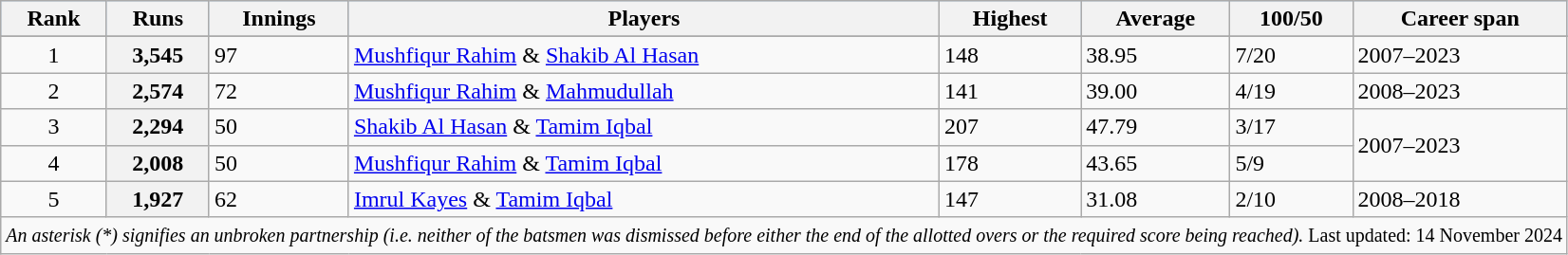<table class="wikitable sortable" style="text-align:centre;">
<tr style="background:#9cf;">
<th scope="col">Rank</th>
<th scope="col">Runs</th>
<th scope="col">Innings</th>
<th scope="col">Players</th>
<th scope="col">Highest</th>
<th scope="col">Average</th>
<th scope="col">100/50</th>
<th scope="col">Career span</th>
</tr>
<tr>
</tr>
<tr>
<td align=center>1</td>
<th scope="row">3,545</th>
<td>97</td>
<td><a href='#'>Mushfiqur Rahim</a> & <a href='#'>Shakib Al Hasan</a></td>
<td>148</td>
<td>38.95</td>
<td>7/20</td>
<td>2007–2023</td>
</tr>
<tr>
<td align=center>2</td>
<th scope="row">2,574</th>
<td>72</td>
<td><a href='#'>Mushfiqur Rahim</a> & <a href='#'>Mahmudullah</a></td>
<td>141</td>
<td>39.00</td>
<td>4/19</td>
<td>2008–2023</td>
</tr>
<tr>
<td align=center>3</td>
<th scope="row">2,294</th>
<td>50</td>
<td><a href='#'>Shakib Al Hasan</a> & <a href='#'>Tamim Iqbal</a></td>
<td>207</td>
<td>47.79</td>
<td>3/17</td>
<td rowspan=2>2007–2023</td>
</tr>
<tr>
<td align=center>4</td>
<th scope-"row">2,008</th>
<td>50</td>
<td><a href='#'>Mushfiqur Rahim</a> & <a href='#'>Tamim Iqbal</a></td>
<td>178</td>
<td>43.65</td>
<td>5/9</td>
</tr>
<tr>
<td align=center>5</td>
<th scope="row">1,927</th>
<td>62</td>
<td><a href='#'>Imrul Kayes</a> & <a href='#'>Tamim Iqbal</a></td>
<td>147</td>
<td>31.08</td>
<td>2/10</td>
<td>2008–2018</td>
</tr>
<tr class="sortbottom">
<td scope="row" colspan=9><small> <em>An asterisk (*) signifies an unbroken partnership (i.e. neither of the batsmen was dismissed before either the end of the allotted overs or the required score being reached).</em> Last updated: 14 November 2024</small></td>
</tr>
</table>
